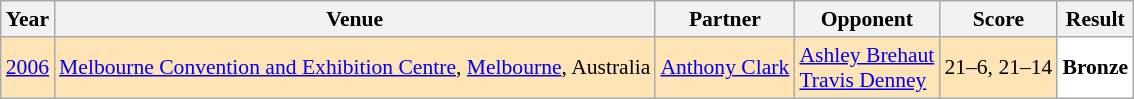<table class="sortable wikitable" style="font-size: 90%;">
<tr>
<th>Year</th>
<th>Venue</th>
<th>Partner</th>
<th>Opponent</th>
<th>Score</th>
<th>Result</th>
</tr>
<tr style="background:#FFE4B5">
<td align="center"><a href='#'>2006</a></td>
<td align="left"><a href='#'>Melbourne Convention and Exhibition Centre</a>, <a href='#'>Melbourne</a>, Australia</td>
<td align="left"> <a href='#'>Anthony Clark</a></td>
<td align="left"> <a href='#'>Ashley Brehaut</a><br> <a href='#'>Travis Denney</a></td>
<td align="left">21–6, 21–14</td>
<td style="text-align:left; background:white"> <strong>Bronze</strong></td>
</tr>
</table>
